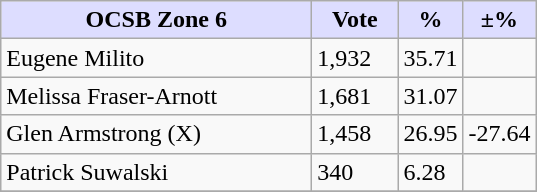<table class="wikitable">
<tr>
<th style="background:#DDDDFF" width="200px">OCSB Zone 6</th>
<th style="background:#DDDDFF" width="50px">Vote</th>
<th style="background:#DDDDFF" width="30px">%</th>
<th style="background:#DDDDFF" width="30px">±%</th>
</tr>
<tr>
<td>Eugene Milito</td>
<td>1,932</td>
<td>35.71</td>
<td></td>
</tr>
<tr>
<td>Melissa Fraser-Arnott</td>
<td>1,681</td>
<td>31.07</td>
<td></td>
</tr>
<tr>
<td>Glen Armstrong (X)</td>
<td>1,458</td>
<td>26.95</td>
<td>-27.64</td>
</tr>
<tr>
<td>Patrick Suwalski</td>
<td>340</td>
<td>6.28</td>
<td></td>
</tr>
<tr>
</tr>
</table>
